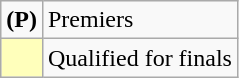<table class=wikitable>
<tr>
<td><strong>(P)</strong></td>
<td>Premiers</td>
</tr>
<tr>
<td bgcolor=FFFFBB></td>
<td>Qualified for finals</td>
</tr>
</table>
